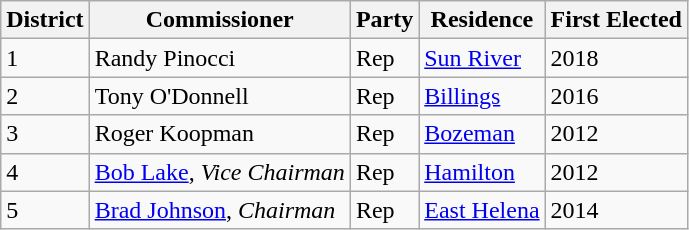<table class="wikitable sortable">
<tr>
<th>District</th>
<th>Commissioner</th>
<th>Party</th>
<th>Residence</th>
<th>First Elected</th>
</tr>
<tr>
<td>1</td>
<td>Randy Pinocci</td>
<td>Rep</td>
<td><a href='#'>Sun River</a></td>
<td>2018</td>
</tr>
<tr>
<td>2</td>
<td>Tony O'Donnell</td>
<td>Rep</td>
<td><a href='#'>Billings</a></td>
<td>2016</td>
</tr>
<tr>
<td>3</td>
<td>Roger Koopman</td>
<td>Rep</td>
<td><a href='#'>Bozeman</a></td>
<td>2012</td>
</tr>
<tr>
<td>4</td>
<td><a href='#'>Bob Lake</a>, <em>Vice Chairman</em></td>
<td>Rep</td>
<td><a href='#'>Hamilton</a></td>
<td>2012</td>
</tr>
<tr>
<td>5</td>
<td><a href='#'>Brad Johnson</a>, <em>Chairman</em></td>
<td>Rep</td>
<td><a href='#'>East Helena</a></td>
<td>2014</td>
</tr>
</table>
